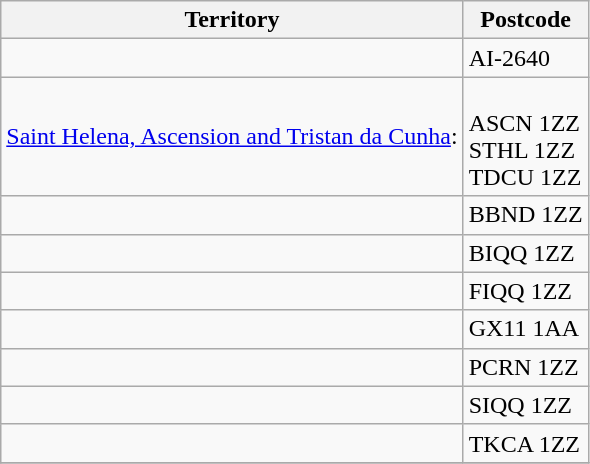<table class="wikitable">
<tr>
<th>Territory</th>
<th>Postcode</th>
</tr>
<tr>
<td></td>
<td>AI-2640</td>
</tr>
<tr>
<td><a href='#'>Saint Helena, Ascension and Tristan da Cunha</a>:<br></td>
<td><br>ASCN 1ZZ <br>STHL 1ZZ <br>TDCU 1ZZ</td>
</tr>
<tr>
<td></td>
<td>BBND 1ZZ</td>
</tr>
<tr>
<td></td>
<td>BIQQ 1ZZ</td>
</tr>
<tr>
<td></td>
<td>FIQQ 1ZZ</td>
</tr>
<tr>
<td></td>
<td>GX11 1AA</td>
</tr>
<tr>
<td></td>
<td>PCRN 1ZZ</td>
</tr>
<tr>
<td></td>
<td>SIQQ 1ZZ</td>
</tr>
<tr>
<td></td>
<td>TKCA 1ZZ</td>
</tr>
<tr>
</tr>
</table>
